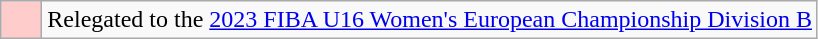<table class="wikitable">
<tr>
<td width=20px bgcolor="#ffcccc"></td>
<td>Relegated to the <a href='#'>2023 FIBA U16 Women's European Championship Division B</a></td>
</tr>
</table>
